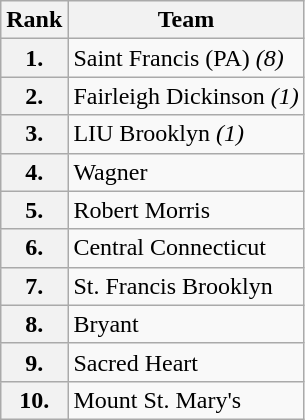<table class="wikitable">
<tr>
<th>Rank</th>
<th>Team</th>
</tr>
<tr>
<th>1.</th>
<td>Saint Francis (PA) <em>(8)</em></td>
</tr>
<tr>
<th>2.</th>
<td>Fairleigh Dickinson <em>(1)</em></td>
</tr>
<tr>
<th>3.</th>
<td>LIU Brooklyn <em>(1)</em></td>
</tr>
<tr>
<th>4.</th>
<td>Wagner</td>
</tr>
<tr>
<th>5.</th>
<td>Robert Morris</td>
</tr>
<tr>
<th>6.</th>
<td>Central Connecticut</td>
</tr>
<tr>
<th>7.</th>
<td>St. Francis Brooklyn</td>
</tr>
<tr>
<th>8.</th>
<td>Bryant</td>
</tr>
<tr>
<th>9.</th>
<td>Sacred Heart</td>
</tr>
<tr>
<th>10.</th>
<td>Mount St. Mary's</td>
</tr>
</table>
